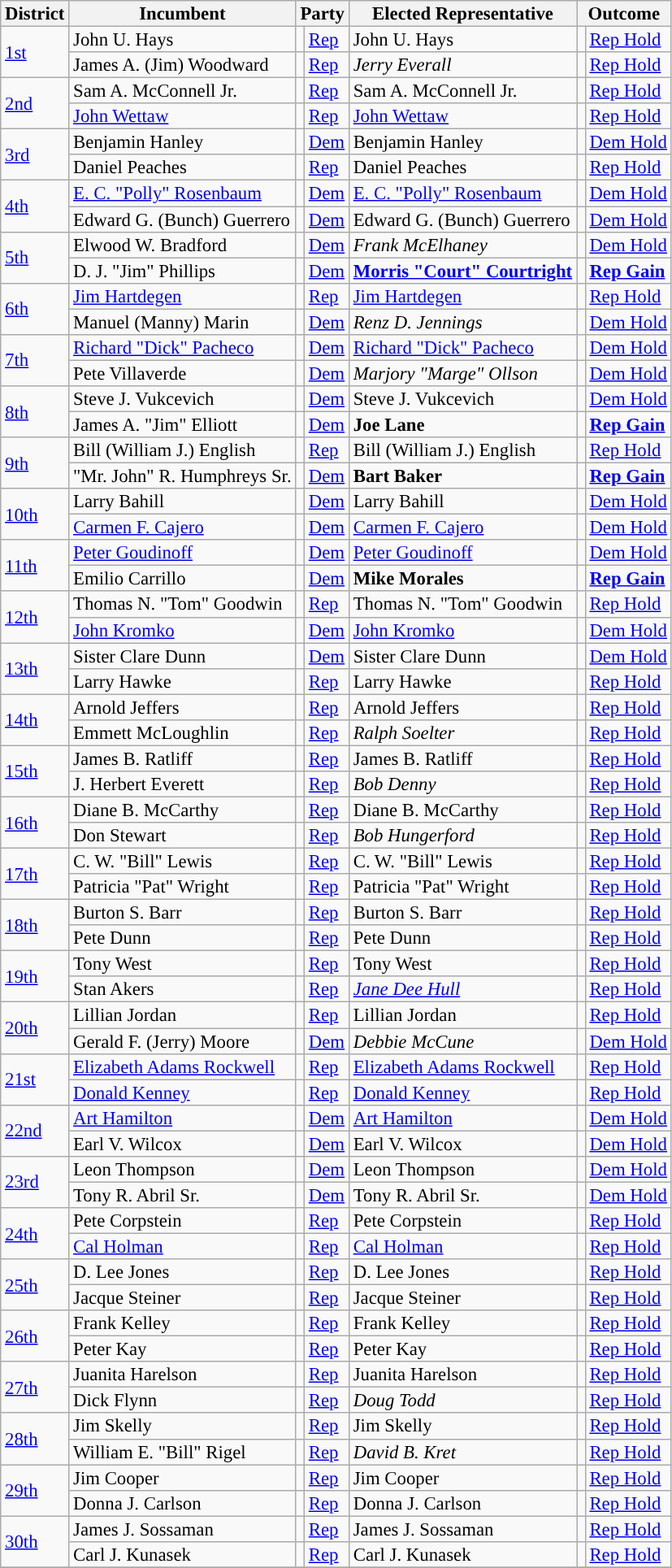<table class="sortable wikitable" style="font-size:95%;line-height:14px;">
<tr>
<th>District</th>
<th>Incumbent</th>
<th colspan="2">Party</th>
<th>Elected Representative</th>
<th colspan="2">Outcome</th>
</tr>
<tr>
<td rowspan="2"><a href='#'>1st</a></td>
<td>John U. Hays</td>
<td style="background:"></td>
<td><a href='#'>Rep</a></td>
<td>John U. Hays</td>
<td style="background:"></td>
<td><a href='#'>Rep Hold</a></td>
</tr>
<tr>
<td>James A. (Jim) Woodward</td>
<td style="background:"></td>
<td><a href='#'>Rep</a></td>
<td><em>Jerry Everall</em></td>
<td style="background:"></td>
<td><a href='#'>Rep Hold</a></td>
</tr>
<tr>
<td rowspan="2"><a href='#'>2nd</a></td>
<td>Sam A. McConnell Jr.</td>
<td style="background:"></td>
<td><a href='#'>Rep</a></td>
<td>Sam A. McConnell Jr.</td>
<td style="background:"></td>
<td><a href='#'>Rep Hold</a></td>
</tr>
<tr>
<td><a href='#'>John Wettaw</a></td>
<td style="background:"></td>
<td><a href='#'>Rep</a></td>
<td><a href='#'>John Wettaw</a></td>
<td style="background:"></td>
<td><a href='#'>Rep Hold</a></td>
</tr>
<tr>
<td rowspan="2"><a href='#'>3rd</a></td>
<td>Benjamin Hanley</td>
<td style="background:"></td>
<td><a href='#'>Dem</a></td>
<td>Benjamin Hanley</td>
<td style="background:"></td>
<td><a href='#'>Dem Hold</a></td>
</tr>
<tr>
<td>Daniel Peaches</td>
<td style="background:"></td>
<td><a href='#'>Rep</a></td>
<td>Daniel Peaches</td>
<td style="background:"></td>
<td><a href='#'>Rep Hold</a></td>
</tr>
<tr>
<td rowspan="2"><a href='#'>4th</a></td>
<td><a href='#'>E. C. "Polly" Rosenbaum</a></td>
<td style="background:"></td>
<td><a href='#'>Dem</a></td>
<td><a href='#'>E. C. "Polly" Rosenbaum</a></td>
<td style="background:"></td>
<td><a href='#'>Dem Hold</a></td>
</tr>
<tr>
<td>Edward G. (Bunch) Guerrero</td>
<td style="background:"></td>
<td><a href='#'>Dem</a></td>
<td>Edward G. (Bunch) Guerrero</td>
<td style="background:"></td>
<td><a href='#'>Dem Hold</a></td>
</tr>
<tr>
<td rowspan="2"><a href='#'>5th</a></td>
<td>Elwood W. Bradford</td>
<td style="background:"></td>
<td><a href='#'>Dem</a></td>
<td><em>Frank McElhaney</em></td>
<td style="background:"></td>
<td><a href='#'>Dem Hold</a></td>
</tr>
<tr>
<td>D. J. "Jim" Phillips</td>
<td style="background:"></td>
<td><a href='#'>Dem</a></td>
<td><strong><a href='#'>Morris "Court" Courtright</a></strong></td>
<td style="background:"></td>
<td><strong><a href='#'>Rep Gain</a></strong></td>
</tr>
<tr>
<td rowspan="2"><a href='#'>6th</a></td>
<td><a href='#'>Jim Hartdegen</a></td>
<td style="background:"></td>
<td><a href='#'>Rep</a></td>
<td><a href='#'>Jim Hartdegen</a></td>
<td style="background:"></td>
<td><a href='#'>Rep Hold</a></td>
</tr>
<tr>
<td>Manuel (Manny) Marin</td>
<td style="background:"></td>
<td><a href='#'>Dem</a></td>
<td><em>Renz D. Jennings</em></td>
<td style="background:"></td>
<td><a href='#'>Dem Hold</a></td>
</tr>
<tr>
<td rowspan="2"><a href='#'>7th</a></td>
<td><a href='#'>Richard "Dick" Pacheco</a></td>
<td style="background:"></td>
<td><a href='#'>Dem</a></td>
<td><a href='#'>Richard "Dick" Pacheco</a></td>
<td style="background:"></td>
<td><a href='#'>Dem Hold</a></td>
</tr>
<tr>
<td>Pete Villaverde</td>
<td style="background:"></td>
<td><a href='#'>Dem</a></td>
<td><em>Marjory "Marge" Ollson</em></td>
<td style="background:"></td>
<td><a href='#'>Dem Hold</a></td>
</tr>
<tr>
<td rowspan="2"><a href='#'>8th</a></td>
<td>Steve J. Vukcevich</td>
<td style="background:"></td>
<td><a href='#'>Dem</a></td>
<td>Steve J. Vukcevich</td>
<td style="background:"></td>
<td><a href='#'>Dem Hold</a></td>
</tr>
<tr>
<td>James A. "Jim" Elliott</td>
<td style="background:"></td>
<td><a href='#'>Dem</a></td>
<td><strong>Joe Lane</strong></td>
<td style="background:"></td>
<td><strong><a href='#'>Rep Gain</a></strong></td>
</tr>
<tr>
<td rowspan="2"><a href='#'>9th</a></td>
<td>Bill (William J.) English</td>
<td style="background:"></td>
<td><a href='#'>Rep</a></td>
<td>Bill (William J.) English</td>
<td style="background:"></td>
<td><a href='#'>Rep Hold</a></td>
</tr>
<tr>
<td>"Mr. John" R. Humphreys Sr.</td>
<td style="background:"></td>
<td><a href='#'>Dem</a></td>
<td><strong>Bart Baker</strong></td>
<td style="background:"></td>
<td><strong><a href='#'>Rep Gain</a></strong></td>
</tr>
<tr>
<td rowspan="2"><a href='#'>10th</a></td>
<td>Larry Bahill</td>
<td style="background:"></td>
<td><a href='#'>Dem</a></td>
<td>Larry Bahill</td>
<td style="background:"></td>
<td><a href='#'>Dem Hold</a></td>
</tr>
<tr>
<td><a href='#'>Carmen F. Cajero</a></td>
<td style="background:"></td>
<td><a href='#'>Dem</a></td>
<td><a href='#'>Carmen F. Cajero</a></td>
<td style="background:"></td>
<td><a href='#'>Dem Hold</a></td>
</tr>
<tr>
<td rowspan="2"><a href='#'>11th</a></td>
<td><a href='#'>Peter Goudinoff</a></td>
<td style="background:"></td>
<td><a href='#'>Dem</a></td>
<td><a href='#'>Peter Goudinoff</a></td>
<td style="background:"></td>
<td><a href='#'>Dem Hold</a></td>
</tr>
<tr>
<td>Emilio Carrillo</td>
<td style="background:"></td>
<td><a href='#'>Dem</a></td>
<td><strong>Mike Morales</strong></td>
<td style="background:"></td>
<td><strong><a href='#'>Rep Gain</a></strong></td>
</tr>
<tr>
<td rowspan="2"><a href='#'>12th</a></td>
<td>Thomas N. "Tom" Goodwin</td>
<td style="background:"></td>
<td><a href='#'>Rep</a></td>
<td>Thomas N. "Tom" Goodwin</td>
<td style="background:"></td>
<td><a href='#'>Rep Hold</a></td>
</tr>
<tr>
<td><a href='#'>John Kromko</a></td>
<td style="background:"></td>
<td><a href='#'>Dem</a></td>
<td><a href='#'>John Kromko</a></td>
<td style="background:"></td>
<td><a href='#'>Dem Hold</a></td>
</tr>
<tr>
<td rowspan="2"><a href='#'>13th</a></td>
<td>Sister Clare Dunn</td>
<td style="background:"></td>
<td><a href='#'>Dem</a></td>
<td>Sister Clare Dunn</td>
<td style="background:"></td>
<td><a href='#'>Dem Hold</a></td>
</tr>
<tr>
<td>Larry Hawke</td>
<td style="background:"></td>
<td><a href='#'>Rep</a></td>
<td>Larry Hawke</td>
<td style="background:"></td>
<td><a href='#'>Rep Hold</a></td>
</tr>
<tr>
<td rowspan="2"><a href='#'>14th</a></td>
<td>Arnold Jeffers</td>
<td style="background:"></td>
<td><a href='#'>Rep</a></td>
<td>Arnold Jeffers</td>
<td style="background:"></td>
<td><a href='#'>Rep Hold</a></td>
</tr>
<tr>
<td>Emmett McLoughlin</td>
<td style="background:"></td>
<td><a href='#'>Rep</a></td>
<td><em>Ralph Soelter</em></td>
<td style="background:"></td>
<td><a href='#'>Rep Hold</a></td>
</tr>
<tr>
<td rowspan="2"><a href='#'>15th</a></td>
<td>James B. Ratliff</td>
<td style="background:"></td>
<td><a href='#'>Rep</a></td>
<td>James B. Ratliff</td>
<td style="background:"></td>
<td><a href='#'>Rep Hold</a></td>
</tr>
<tr>
<td>J. Herbert Everett</td>
<td style="background:"></td>
<td><a href='#'>Rep</a></td>
<td><em>Bob Denny</em></td>
<td style="background:"></td>
<td><a href='#'>Rep Hold</a></td>
</tr>
<tr>
<td rowspan="2"><a href='#'>16th</a></td>
<td>Diane B. McCarthy</td>
<td style="background:"></td>
<td><a href='#'>Rep</a></td>
<td>Diane B. McCarthy</td>
<td style="background:"></td>
<td><a href='#'>Rep Hold</a></td>
</tr>
<tr>
<td>Don Stewart</td>
<td style="background:"></td>
<td><a href='#'>Rep</a></td>
<td><em>Bob Hungerford</em></td>
<td style="background:"></td>
<td><a href='#'>Rep Hold</a></td>
</tr>
<tr>
<td rowspan="2"><a href='#'>17th</a></td>
<td>C. W. "Bill" Lewis</td>
<td style="background:"></td>
<td><a href='#'>Rep</a></td>
<td>C. W. "Bill" Lewis</td>
<td style="background:"></td>
<td><a href='#'>Rep Hold</a></td>
</tr>
<tr>
<td>Patricia "Pat" Wright</td>
<td style="background:"></td>
<td><a href='#'>Rep</a></td>
<td>Patricia "Pat" Wright</td>
<td style="background:"></td>
<td><a href='#'>Rep Hold</a></td>
</tr>
<tr>
<td rowspan="2"><a href='#'>18th</a></td>
<td>Burton S. Barr</td>
<td style="background:"></td>
<td><a href='#'>Rep</a></td>
<td>Burton S. Barr</td>
<td style="background:"></td>
<td><a href='#'>Rep Hold</a></td>
</tr>
<tr>
<td>Pete Dunn</td>
<td style="background:"></td>
<td><a href='#'>Rep</a></td>
<td>Pete Dunn</td>
<td style="background:"></td>
<td><a href='#'>Rep Hold</a></td>
</tr>
<tr>
<td rowspan="2"><a href='#'>19th</a></td>
<td>Tony West</td>
<td style="background:"></td>
<td><a href='#'>Rep</a></td>
<td>Tony West</td>
<td style="background:"></td>
<td><a href='#'>Rep Hold</a></td>
</tr>
<tr>
<td>Stan Akers</td>
<td style="background:"></td>
<td><a href='#'>Rep</a></td>
<td><em><a href='#'>Jane Dee Hull</a></em></td>
<td style="background:"></td>
<td><a href='#'>Rep Hold</a></td>
</tr>
<tr>
<td rowspan="2"><a href='#'>20th</a></td>
<td>Lillian Jordan</td>
<td style="background:"></td>
<td><a href='#'>Rep</a></td>
<td>Lillian Jordan</td>
<td style="background:"></td>
<td><a href='#'>Rep Hold</a></td>
</tr>
<tr>
<td>Gerald F. (Jerry) Moore</td>
<td style="background:"></td>
<td><a href='#'>Dem</a></td>
<td><em>Debbie McCune</em></td>
<td style="background:"></td>
<td><a href='#'>Dem Hold</a></td>
</tr>
<tr>
<td rowspan="2"><a href='#'>21st</a></td>
<td><a href='#'>Elizabeth Adams Rockwell</a></td>
<td style="background:"></td>
<td><a href='#'>Rep</a></td>
<td><a href='#'>Elizabeth Adams Rockwell</a></td>
<td style="background:"></td>
<td><a href='#'>Rep Hold</a></td>
</tr>
<tr>
<td><a href='#'>Donald Kenney</a></td>
<td style="background:"></td>
<td><a href='#'>Rep</a></td>
<td><a href='#'>Donald Kenney</a></td>
<td style="background:"></td>
<td><a href='#'>Rep Hold</a></td>
</tr>
<tr>
<td rowspan="2"><a href='#'>22nd</a></td>
<td><a href='#'>Art Hamilton</a></td>
<td style="background:"></td>
<td><a href='#'>Dem</a></td>
<td><a href='#'>Art Hamilton</a></td>
<td style="background:"></td>
<td><a href='#'>Dem Hold</a></td>
</tr>
<tr>
<td>Earl V. Wilcox</td>
<td style="background:"></td>
<td><a href='#'>Dem</a></td>
<td>Earl V. Wilcox</td>
<td style="background:"></td>
<td><a href='#'>Dem Hold</a></td>
</tr>
<tr>
<td rowspan="2"><a href='#'>23rd</a></td>
<td>Leon Thompson</td>
<td style="background:"></td>
<td><a href='#'>Dem</a></td>
<td>Leon Thompson</td>
<td style="background:"></td>
<td><a href='#'>Dem Hold</a></td>
</tr>
<tr>
<td>Tony R. Abril Sr.</td>
<td style="background:"></td>
<td><a href='#'>Dem</a></td>
<td>Tony R. Abril Sr.</td>
<td style="background:"></td>
<td><a href='#'>Dem Hold</a></td>
</tr>
<tr>
<td rowspan="2"><a href='#'>24th</a></td>
<td>Pete Corpstein</td>
<td style="background:"></td>
<td><a href='#'>Rep</a></td>
<td>Pete Corpstein</td>
<td style="background:"></td>
<td><a href='#'>Rep Hold</a></td>
</tr>
<tr>
<td><a href='#'>Cal Holman</a></td>
<td style="background:"></td>
<td><a href='#'>Rep</a></td>
<td><a href='#'>Cal Holman</a></td>
<td style="background:"></td>
<td><a href='#'>Rep Hold</a></td>
</tr>
<tr>
<td rowspan="2"><a href='#'>25th</a></td>
<td>D. Lee Jones</td>
<td style="background:"></td>
<td><a href='#'>Rep</a></td>
<td>D. Lee Jones</td>
<td style="background:"></td>
<td><a href='#'>Rep Hold</a></td>
</tr>
<tr>
<td>Jacque Steiner</td>
<td style="background:"></td>
<td><a href='#'>Rep</a></td>
<td>Jacque Steiner</td>
<td style="background:"></td>
<td><a href='#'>Rep Hold</a></td>
</tr>
<tr>
<td rowspan="2"><a href='#'>26th</a></td>
<td>Frank Kelley</td>
<td style="background:"></td>
<td><a href='#'>Rep</a></td>
<td>Frank Kelley</td>
<td style="background:"></td>
<td><a href='#'>Rep Hold</a></td>
</tr>
<tr>
<td>Peter Kay</td>
<td style="background:"></td>
<td><a href='#'>Rep</a></td>
<td>Peter Kay</td>
<td style="background:"></td>
<td><a href='#'>Rep Hold</a></td>
</tr>
<tr>
<td rowspan="2"><a href='#'>27th</a></td>
<td>Juanita Harelson</td>
<td style="background:"></td>
<td><a href='#'>Rep</a></td>
<td>Juanita Harelson</td>
<td style="background:"></td>
<td><a href='#'>Rep Hold</a></td>
</tr>
<tr>
<td>Dick Flynn</td>
<td style="background:"></td>
<td><a href='#'>Rep</a></td>
<td><em>Doug Todd</em></td>
<td style="background:"></td>
<td><a href='#'>Rep Hold</a></td>
</tr>
<tr>
<td rowspan="2"><a href='#'>28th</a></td>
<td>Jim Skelly</td>
<td style="background:"></td>
<td><a href='#'>Rep</a></td>
<td>Jim Skelly</td>
<td style="background:"></td>
<td><a href='#'>Rep Hold</a></td>
</tr>
<tr>
<td>William E. "Bill" Rigel</td>
<td style="background:"></td>
<td><a href='#'>Rep</a></td>
<td><em>David B. Kret</em></td>
<td style="background:"></td>
<td><a href='#'>Rep Hold</a></td>
</tr>
<tr>
<td rowspan="2"><a href='#'>29th</a></td>
<td>Jim Cooper</td>
<td style="background:"></td>
<td><a href='#'>Rep</a></td>
<td>Jim Cooper</td>
<td style="background:"></td>
<td><a href='#'>Rep Hold</a></td>
</tr>
<tr>
<td>Donna J. Carlson</td>
<td style="background:"></td>
<td><a href='#'>Rep</a></td>
<td>Donna J. Carlson</td>
<td style="background:"></td>
<td><a href='#'>Rep Hold</a></td>
</tr>
<tr>
<td rowspan="2"><a href='#'>30th</a></td>
<td>James J. Sossaman</td>
<td style="background:"></td>
<td><a href='#'>Rep</a></td>
<td>James J. Sossaman</td>
<td style="background:"></td>
<td><a href='#'>Rep Hold</a></td>
</tr>
<tr>
<td>Carl J. Kunasek</td>
<td style="background:"></td>
<td><a href='#'>Rep</a></td>
<td>Carl J. Kunasek</td>
<td style="background:"></td>
<td><a href='#'>Rep Hold</a></td>
</tr>
<tr>
</tr>
</table>
